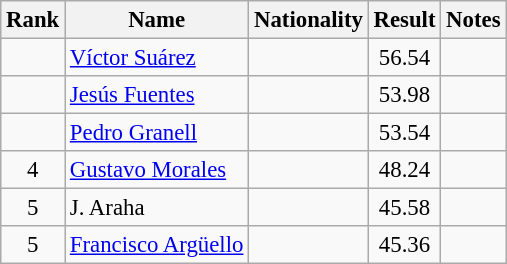<table class="wikitable sortable" style="text-align:center;font-size:95%">
<tr>
<th>Rank</th>
<th>Name</th>
<th>Nationality</th>
<th>Result</th>
<th>Notes</th>
</tr>
<tr>
<td></td>
<td align=left><a href='#'>Víctor Suárez</a></td>
<td align=left></td>
<td>56.54</td>
<td></td>
</tr>
<tr>
<td></td>
<td align=left><a href='#'>Jesús Fuentes</a></td>
<td align=left></td>
<td>53.98</td>
<td></td>
</tr>
<tr>
<td></td>
<td align=left><a href='#'>Pedro Granell</a></td>
<td align=left></td>
<td>53.54</td>
<td></td>
</tr>
<tr>
<td>4</td>
<td align=left><a href='#'>Gustavo Morales</a></td>
<td align=left></td>
<td>48.24</td>
<td></td>
</tr>
<tr>
<td>5</td>
<td align=left>J. Araha</td>
<td align=left></td>
<td>45.58</td>
<td></td>
</tr>
<tr>
<td>5</td>
<td align=left><a href='#'>Francisco Argüello</a></td>
<td align=left></td>
<td>45.36</td>
<td></td>
</tr>
</table>
